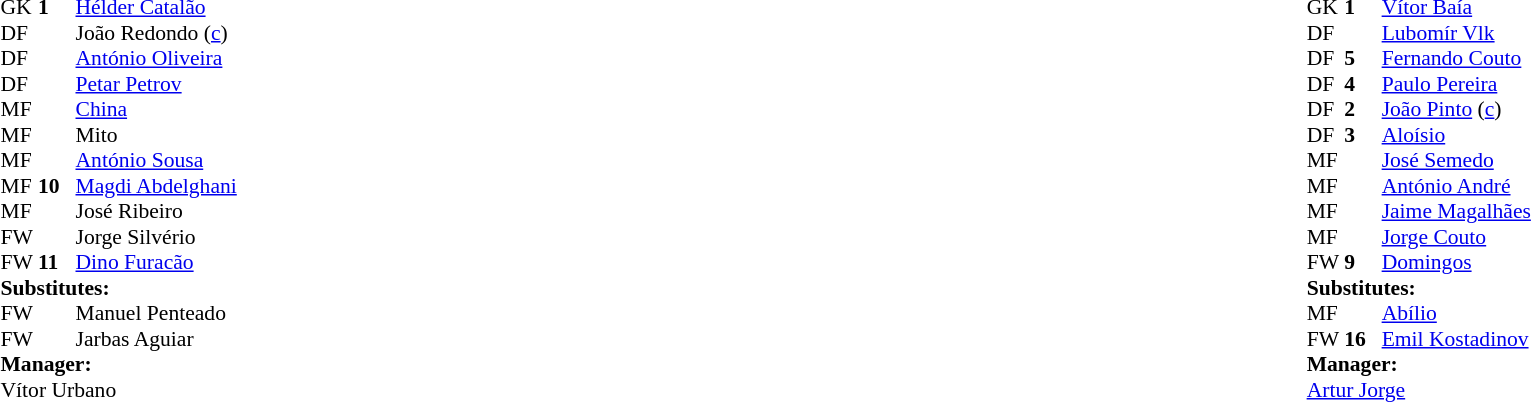<table width="100%">
<tr>
<td valign="top" width="50%"><br><table style="font-size: 90%" cellspacing="0" cellpadding="0">
<tr>
<td colspan="4"></td>
</tr>
<tr>
<th width=25></th>
<th width=25></th>
</tr>
<tr>
<td>GK</td>
<td><strong>1</strong></td>
<td> <a href='#'>Hélder Catalão</a></td>
</tr>
<tr>
<td>DF</td>
<td></td>
<td> João Redondo (<a href='#'>c</a>)</td>
</tr>
<tr>
<td>DF</td>
<td></td>
<td> <a href='#'>António Oliveira</a></td>
</tr>
<tr>
<td>DF</td>
<td></td>
<td> <a href='#'>Petar Petrov</a></td>
</tr>
<tr>
<td>MF</td>
<td></td>
<td> <a href='#'>China</a></td>
</tr>
<tr>
<td>MF</td>
<td></td>
<td> Mito</td>
<td></td>
<td></td>
</tr>
<tr>
<td>MF</td>
<td></td>
<td> <a href='#'>António Sousa</a></td>
<td></td>
<td></td>
</tr>
<tr>
<td>MF</td>
<td><strong>10</strong></td>
<td> <a href='#'>Magdi Abdelghani</a></td>
</tr>
<tr>
<td>MF</td>
<td></td>
<td> José Ribeiro</td>
</tr>
<tr>
<td>FW</td>
<td></td>
<td> Jorge Silvério</td>
</tr>
<tr>
<td>FW</td>
<td><strong>11</strong></td>
<td> <a href='#'>Dino Furacão</a></td>
</tr>
<tr>
<td colspan=3><strong>Substitutes:</strong></td>
</tr>
<tr>
<td>FW</td>
<td></td>
<td> Manuel Penteado</td>
<td></td>
<td></td>
</tr>
<tr>
<td>FW</td>
<td></td>
<td> Jarbas Aguiar</td>
<td></td>
<td></td>
</tr>
<tr>
<td colspan=3><strong>Manager:</strong></td>
</tr>
<tr>
<td colspan=4> Vítor Urbano</td>
</tr>
</table>
</td>
<td valign="top"></td>
<td valign="top" width="50%"><br><table style="font-size: 90%" cellspacing="0" cellpadding="0" align=center>
<tr>
<td colspan="4"></td>
</tr>
<tr>
<th width=25></th>
<th width=25></th>
</tr>
<tr>
<td>GK</td>
<td><strong>1</strong></td>
<td> <a href='#'>Vítor Baía</a></td>
</tr>
<tr>
<td>DF</td>
<td></td>
<td> <a href='#'>Lubomír Vlk</a></td>
<td></td>
<td></td>
</tr>
<tr>
<td>DF</td>
<td><strong>5</strong></td>
<td> <a href='#'>Fernando Couto</a></td>
</tr>
<tr>
<td>DF</td>
<td><strong>4</strong></td>
<td> <a href='#'>Paulo Pereira</a></td>
</tr>
<tr>
<td>DF</td>
<td><strong>2</strong></td>
<td> <a href='#'>João Pinto</a> (<a href='#'>c</a>)</td>
</tr>
<tr>
<td>DF</td>
<td><strong>3</strong></td>
<td> <a href='#'>Aloísio</a></td>
</tr>
<tr>
<td>MF</td>
<td></td>
<td> <a href='#'>José Semedo</a></td>
</tr>
<tr>
<td>MF</td>
<td></td>
<td> <a href='#'>António André</a></td>
</tr>
<tr>
<td>MF</td>
<td></td>
<td> <a href='#'>Jaime Magalhães</a></td>
</tr>
<tr>
<td>MF</td>
<td></td>
<td> <a href='#'>Jorge Couto</a></td>
<td></td>
<td></td>
</tr>
<tr>
<td>FW</td>
<td><strong>9</strong></td>
<td> <a href='#'>Domingos</a></td>
</tr>
<tr>
<td colspan=3><strong>Substitutes:</strong></td>
</tr>
<tr>
<td>MF</td>
<td></td>
<td> <a href='#'>Abílio</a></td>
<td></td>
<td></td>
</tr>
<tr>
<td>FW</td>
<td><strong>16</strong></td>
<td> <a href='#'>Emil Kostadinov</a></td>
<td></td>
<td></td>
</tr>
<tr>
<td colspan=3><strong>Manager:</strong></td>
</tr>
<tr>
<td colspan=4> <a href='#'>Artur Jorge</a></td>
</tr>
</table>
</td>
</tr>
</table>
